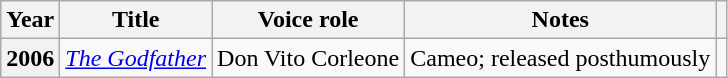<table class="wikitable plainrowheaders" style="margin-right: 0;">
<tr>
<th scope="col">Year</th>
<th scope="col">Title</th>
<th scope="col">Voice role</th>
<th scope="col">Notes</th>
<th scope="col"></th>
</tr>
<tr>
<th scope="row">2006</th>
<td><em><a href='#'>The Godfather</a></em></td>
<td>Don Vito Corleone</td>
<td>Cameo; released posthumously</td>
<td></td>
</tr>
</table>
